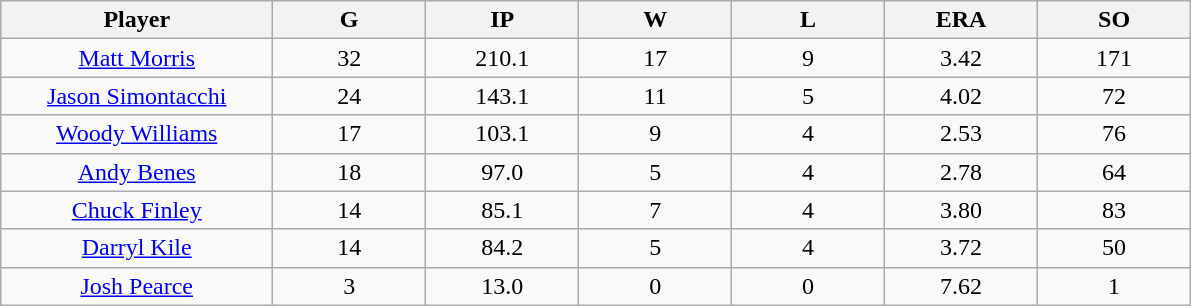<table class="wikitable sortable">
<tr>
<th bgcolor="#DDDDFF" width="16%">Player</th>
<th bgcolor="#DDDDFF" width="9%">G</th>
<th bgcolor="#DDDDFF" width="9%">IP</th>
<th bgcolor="#DDDDFF" width="9%">W</th>
<th bgcolor="#DDDDFF" width="9%">L</th>
<th bgcolor="#DDDDFF" width="9%">ERA</th>
<th bgcolor="#DDDDFF" width="9%">SO</th>
</tr>
<tr align="center">
<td><a href='#'>Matt Morris</a></td>
<td>32</td>
<td>210.1</td>
<td>17</td>
<td>9</td>
<td>3.42</td>
<td>171</td>
</tr>
<tr align="center">
<td><a href='#'>Jason Simontacchi</a></td>
<td>24</td>
<td>143.1</td>
<td>11</td>
<td>5</td>
<td>4.02</td>
<td>72</td>
</tr>
<tr align="center">
<td><a href='#'>Woody Williams</a></td>
<td>17</td>
<td>103.1</td>
<td>9</td>
<td>4</td>
<td>2.53</td>
<td>76</td>
</tr>
<tr align="center">
<td><a href='#'>Andy Benes</a></td>
<td>18</td>
<td>97.0</td>
<td>5</td>
<td>4</td>
<td>2.78</td>
<td>64</td>
</tr>
<tr align="center">
<td><a href='#'>Chuck Finley</a></td>
<td>14</td>
<td>85.1</td>
<td>7</td>
<td>4</td>
<td>3.80</td>
<td>83</td>
</tr>
<tr align="center">
<td><a href='#'>Darryl Kile</a></td>
<td>14</td>
<td>84.2</td>
<td>5</td>
<td>4</td>
<td>3.72</td>
<td>50</td>
</tr>
<tr align="center">
<td><a href='#'>Josh Pearce</a></td>
<td>3</td>
<td>13.0</td>
<td>0</td>
<td>0</td>
<td>7.62</td>
<td>1</td>
</tr>
</table>
